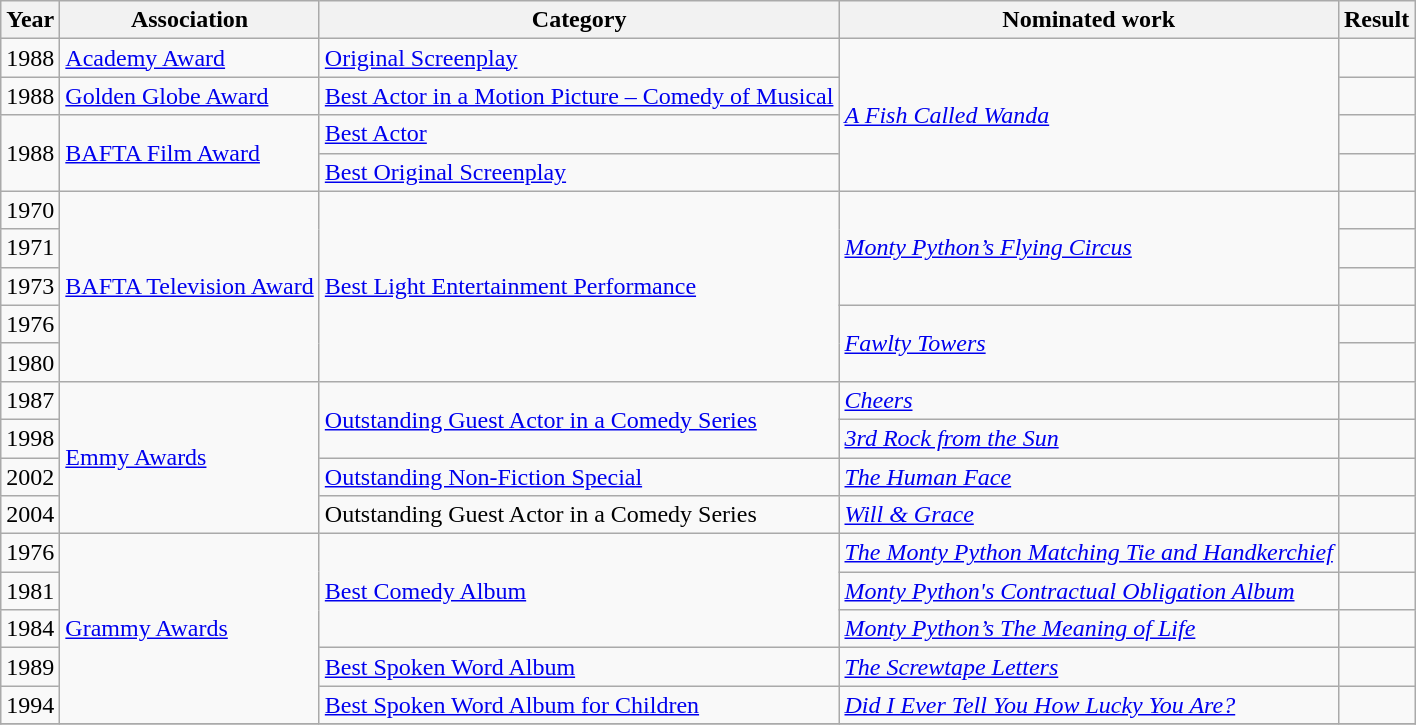<table class="wikitable">
<tr>
<th>Year</th>
<th>Association</th>
<th>Category</th>
<th>Nominated work</th>
<th>Result</th>
</tr>
<tr>
<td>1988</td>
<td><a href='#'>Academy Award</a></td>
<td><a href='#'>Original Screenplay</a></td>
<td rowspan=4><em><a href='#'>A Fish Called Wanda</a></em></td>
<td></td>
</tr>
<tr>
<td>1988</td>
<td><a href='#'>Golden Globe Award</a></td>
<td><a href='#'>Best Actor in a Motion Picture – Comedy of Musical</a></td>
<td></td>
</tr>
<tr>
<td rowspan=2>1988</td>
<td rowspan=2><a href='#'>BAFTA Film Award</a></td>
<td><a href='#'>Best Actor</a></td>
<td></td>
</tr>
<tr>
<td><a href='#'>Best Original Screenplay</a></td>
<td></td>
</tr>
<tr>
<td>1970</td>
<td rowspan="5"><a href='#'>BAFTA Television Award</a></td>
<td rowspan="5"><a href='#'>Best Light Entertainment Performance</a></td>
<td rowspan="3"><em><a href='#'>Monty Python’s Flying Circus</a></em></td>
<td></td>
</tr>
<tr>
<td>1971</td>
<td></td>
</tr>
<tr>
<td>1973</td>
<td></td>
</tr>
<tr>
<td>1976</td>
<td rowspan=2><em><a href='#'>Fawlty Towers</a></em></td>
<td></td>
</tr>
<tr>
<td>1980</td>
<td></td>
</tr>
<tr>
<td>1987</td>
<td rowspan=4><a href='#'>Emmy Awards</a></td>
<td rowspan=2><a href='#'>Outstanding Guest Actor in a Comedy Series</a></td>
<td><em><a href='#'>Cheers</a></em></td>
<td></td>
</tr>
<tr>
<td>1998</td>
<td><em><a href='#'>3rd Rock from the Sun</a></em></td>
<td></td>
</tr>
<tr>
<td>2002</td>
<td><a href='#'>Outstanding Non-Fiction Special</a></td>
<td><em><a href='#'>The Human Face</a></em></td>
<td></td>
</tr>
<tr>
<td>2004</td>
<td>Outstanding Guest Actor in a Comedy Series</td>
<td><em><a href='#'>Will & Grace</a></em></td>
<td></td>
</tr>
<tr>
<td>1976</td>
<td rowspan=5><a href='#'>Grammy Awards</a></td>
<td rowspan=3><a href='#'>Best Comedy Album</a></td>
<td><em><a href='#'>The Monty Python Matching Tie and Handkerchief</a></em></td>
<td></td>
</tr>
<tr>
<td>1981</td>
<td><em><a href='#'>Monty Python's Contractual Obligation Album</a></em></td>
<td></td>
</tr>
<tr>
<td>1984</td>
<td><em><a href='#'>Monty Python’s The Meaning of Life</a></em></td>
<td></td>
</tr>
<tr>
<td>1989</td>
<td><a href='#'>Best Spoken Word Album</a></td>
<td><em><a href='#'>The Screwtape Letters</a></em></td>
<td></td>
</tr>
<tr>
<td>1994</td>
<td><a href='#'>Best Spoken Word Album for Children</a></td>
<td><em><a href='#'>Did I Ever Tell You How Lucky You Are?</a></em></td>
<td></td>
</tr>
<tr>
</tr>
</table>
